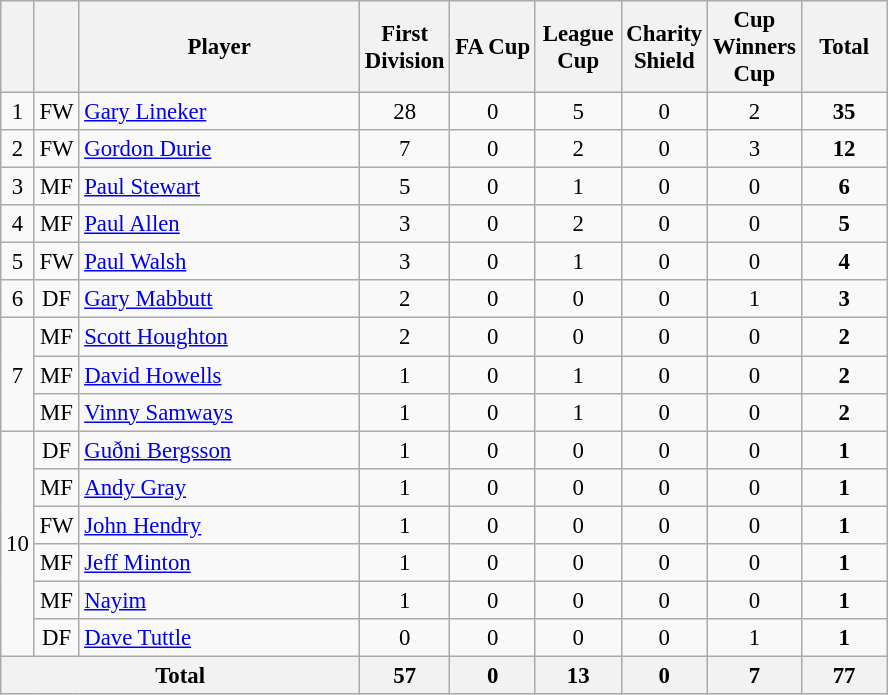<table class="wikitable sortable" style="font-size: 95%; text-align: center;">
<tr>
<th width=10></th>
<th width=10></th>
<th width=180>Player</th>
<th width=50>First Division</th>
<th width=50>FA Cup</th>
<th width=50>League Cup</th>
<th width=50>Charity Shield</th>
<th width=50>Cup Winners Cup</th>
<th width=50>Total</th>
</tr>
<tr>
<td>1</td>
<td>FW</td>
<td align="left"> <a href='#'>Gary Lineker</a></td>
<td>28</td>
<td>0</td>
<td>5</td>
<td>0</td>
<td>2</td>
<td><strong>35</strong></td>
</tr>
<tr>
<td>2</td>
<td>FW</td>
<td align="left"> <a href='#'>Gordon Durie</a></td>
<td>7</td>
<td>0</td>
<td>2</td>
<td>0</td>
<td>3</td>
<td><strong>12</strong></td>
</tr>
<tr>
<td>3</td>
<td>MF</td>
<td align="left"> <a href='#'>Paul Stewart</a></td>
<td>5</td>
<td>0</td>
<td>1</td>
<td>0</td>
<td>0</td>
<td><strong>6</strong></td>
</tr>
<tr>
<td>4</td>
<td>MF</td>
<td align="left"> <a href='#'>Paul Allen</a></td>
<td>3</td>
<td>0</td>
<td>2</td>
<td>0</td>
<td>0</td>
<td><strong>5</strong></td>
</tr>
<tr>
<td>5</td>
<td>FW</td>
<td align="left"> <a href='#'>Paul Walsh</a></td>
<td>3</td>
<td>0</td>
<td>1</td>
<td>0</td>
<td>0</td>
<td><strong>4</strong></td>
</tr>
<tr>
<td>6</td>
<td>DF</td>
<td align="left"> <a href='#'>Gary Mabbutt</a></td>
<td>2</td>
<td>0</td>
<td>0</td>
<td>0</td>
<td>1</td>
<td><strong>3</strong></td>
</tr>
<tr>
<td rowspan="3">7</td>
<td>MF</td>
<td align="left"> <a href='#'>Scott Houghton</a></td>
<td>2</td>
<td>0</td>
<td>0</td>
<td>0</td>
<td>0</td>
<td><strong>2</strong></td>
</tr>
<tr>
<td>MF</td>
<td align="left"> <a href='#'>David Howells</a></td>
<td>1</td>
<td>0</td>
<td>1</td>
<td>0</td>
<td>0</td>
<td><strong>2</strong></td>
</tr>
<tr>
<td>MF</td>
<td align="left"> <a href='#'>Vinny Samways</a></td>
<td>1</td>
<td>0</td>
<td>1</td>
<td>0</td>
<td>0</td>
<td><strong>2</strong></td>
</tr>
<tr>
<td rowspan="6">10</td>
<td>DF</td>
<td align="left"> <a href='#'>Guðni Bergsson</a></td>
<td>1</td>
<td>0</td>
<td>0</td>
<td>0</td>
<td>0</td>
<td><strong>1</strong></td>
</tr>
<tr>
<td>MF</td>
<td align="left"> <a href='#'>Andy Gray</a></td>
<td>1</td>
<td>0</td>
<td>0</td>
<td>0</td>
<td>0</td>
<td><strong>1</strong></td>
</tr>
<tr>
<td>FW</td>
<td align="left"> <a href='#'>John Hendry</a></td>
<td>1</td>
<td>0</td>
<td>0</td>
<td>0</td>
<td>0</td>
<td><strong>1</strong></td>
</tr>
<tr>
<td>MF</td>
<td align="left"> <a href='#'>Jeff Minton</a></td>
<td>1</td>
<td>0</td>
<td>0</td>
<td>0</td>
<td>0</td>
<td><strong>1</strong></td>
</tr>
<tr>
<td>MF</td>
<td align="left"> <a href='#'>Nayim</a></td>
<td>1</td>
<td>0</td>
<td>0</td>
<td>0</td>
<td>0</td>
<td><strong>1</strong></td>
</tr>
<tr>
<td>DF</td>
<td align="left"> <a href='#'>Dave Tuttle</a></td>
<td>0</td>
<td>0</td>
<td>0</td>
<td>0</td>
<td>1</td>
<td><strong>1</strong></td>
</tr>
<tr>
<th colspan="3">Total</th>
<th>57</th>
<th>0</th>
<th>13</th>
<th>0</th>
<th>7</th>
<th>77</th>
</tr>
</table>
